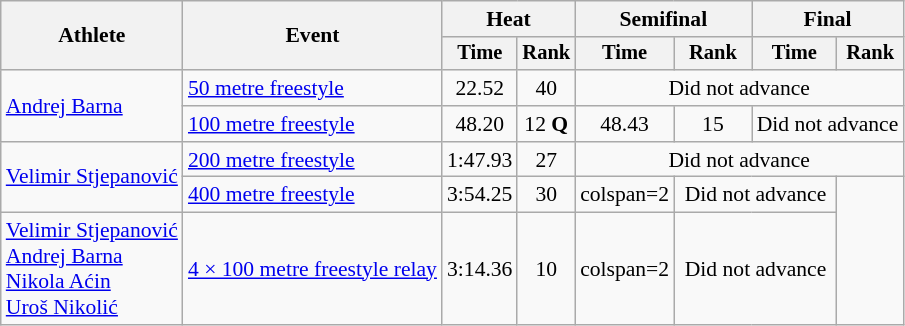<table class="wikitable" style="text-align:center; font-size:90%">
<tr>
<th rowspan="2">Athlete</th>
<th rowspan="2">Event</th>
<th colspan="2">Heat</th>
<th colspan="2">Semifinal</th>
<th colspan="2">Final</th>
</tr>
<tr style="font-size:95%">
<th>Time</th>
<th>Rank</th>
<th>Time</th>
<th>Rank</th>
<th>Time</th>
<th>Rank</th>
</tr>
<tr>
<td align=left rowspan=2><a href='#'>Andrej Barna</a></td>
<td align=left><a href='#'>50 metre freestyle</a></td>
<td>22.52</td>
<td>40</td>
<td colspan=4>Did not advance</td>
</tr>
<tr>
<td align=left><a href='#'>100 metre freestyle</a></td>
<td>48.20</td>
<td>12 <strong>Q</strong></td>
<td>48.43</td>
<td>15</td>
<td colspan=2>Did not advance</td>
</tr>
<tr>
<td align=left rowspan=2><a href='#'>Velimir Stjepanović</a></td>
<td align=left><a href='#'>200 metre freestyle</a></td>
<td>1:47.93</td>
<td>27</td>
<td colspan=4>Did not advance</td>
</tr>
<tr>
<td align=left><a href='#'>400 metre freestyle</a></td>
<td>3:54.25</td>
<td>30</td>
<td>colspan=2 </td>
<td colspan=2>Did not advance</td>
</tr>
<tr>
<td align=left><a href='#'>Velimir Stjepanović</a><br><a href='#'>Andrej Barna</a><br><a href='#'>Nikola Aćin</a><br><a href='#'>Uroš Nikolić</a></td>
<td align=left><a href='#'>4 × 100 metre freestyle relay</a></td>
<td>3:14.36</td>
<td>10</td>
<td>colspan=2 </td>
<td colspan=2>Did not advance</td>
</tr>
</table>
